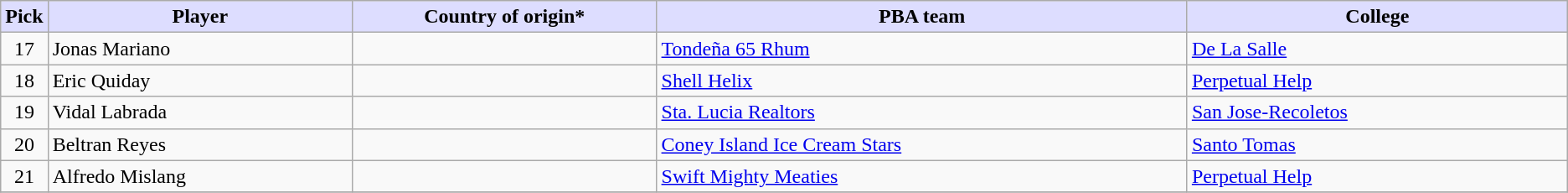<table class="wikitable">
<tr>
<th style="background:#DDDDFF;">Pick</th>
<th style="background:#DDDDFF;" width="20%">Player</th>
<th style="background:#DDDDFF;" width="20%">Country of origin*</th>
<th style="background:#DDDDFF;" width="35%">PBA team</th>
<th style="background:#DDDDFF;" width="25%">College</th>
</tr>
<tr>
<td align=center>17</td>
<td>Jonas Mariano</td>
<td></td>
<td><a href='#'>Tondeña 65 Rhum</a></td>
<td><a href='#'>De La Salle</a></td>
</tr>
<tr>
<td align=center>18</td>
<td>Eric Quiday</td>
<td></td>
<td><a href='#'>Shell Helix</a></td>
<td><a href='#'>Perpetual Help</a></td>
</tr>
<tr>
<td align=center>19</td>
<td>Vidal Labrada</td>
<td></td>
<td><a href='#'>Sta. Lucia Realtors</a></td>
<td><a href='#'>San Jose-Recoletos</a></td>
</tr>
<tr>
<td align=center>20</td>
<td>Beltran Reyes</td>
<td></td>
<td><a href='#'>Coney Island Ice Cream Stars</a></td>
<td><a href='#'>Santo Tomas</a></td>
</tr>
<tr>
<td align=center>21</td>
<td>Alfredo Mislang</td>
<td></td>
<td><a href='#'>Swift Mighty Meaties</a></td>
<td><a href='#'>Perpetual Help</a></td>
</tr>
<tr>
</tr>
</table>
